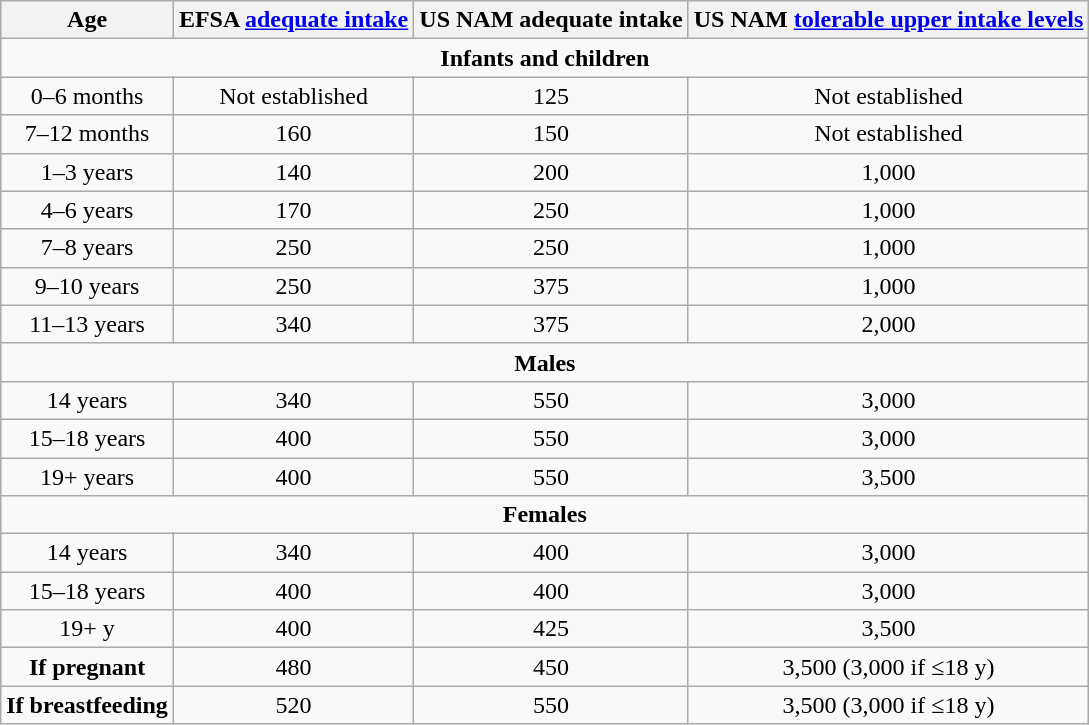<table class="wikitable" style="text-align:center">
<tr>
<th>Age</th>
<th>EFSA <a href='#'>adequate intake</a></th>
<th>US NAM adequate intake</th>
<th>US NAM <a href='#'>tolerable upper intake levels</a></th>
</tr>
<tr>
<td colspan="4"><strong>Infants and children</strong></td>
</tr>
<tr>
<td>0–6 months</td>
<td>Not established</td>
<td>125</td>
<td>Not established</td>
</tr>
<tr>
<td>7–12 months</td>
<td>160</td>
<td>150</td>
<td>Not established</td>
</tr>
<tr>
<td>1–3 years</td>
<td>140</td>
<td>200</td>
<td>1,000</td>
</tr>
<tr>
<td>4–6 years</td>
<td>170</td>
<td>250</td>
<td>1,000</td>
</tr>
<tr>
<td>7–8 years</td>
<td>250</td>
<td>250</td>
<td>1,000</td>
</tr>
<tr>
<td>9–10 years</td>
<td>250</td>
<td>375</td>
<td>1,000</td>
</tr>
<tr>
<td>11–13 years</td>
<td>340</td>
<td>375</td>
<td>2,000</td>
</tr>
<tr>
<td colspan="4"><strong>Males</strong></td>
</tr>
<tr>
<td>14 years</td>
<td>340</td>
<td>550</td>
<td>3,000</td>
</tr>
<tr>
<td>15–18 years</td>
<td>400</td>
<td>550</td>
<td>3,000</td>
</tr>
<tr>
<td>19+ years</td>
<td>400</td>
<td>550</td>
<td>3,500</td>
</tr>
<tr>
<td colspan="4"><strong>Females</strong></td>
</tr>
<tr>
<td>14 years</td>
<td>340</td>
<td>400</td>
<td>3,000</td>
</tr>
<tr>
<td>15–18 years</td>
<td>400</td>
<td>400</td>
<td>3,000</td>
</tr>
<tr>
<td>19+ y</td>
<td>400</td>
<td>425</td>
<td>3,500</td>
</tr>
<tr>
<td><strong>If pregnant</strong></td>
<td>480</td>
<td>450</td>
<td>3,500 (3,000 if ≤18 y)</td>
</tr>
<tr>
<td><strong>If breastfeeding</strong></td>
<td>520</td>
<td>550</td>
<td>3,500 (3,000 if ≤18 y)</td>
</tr>
</table>
